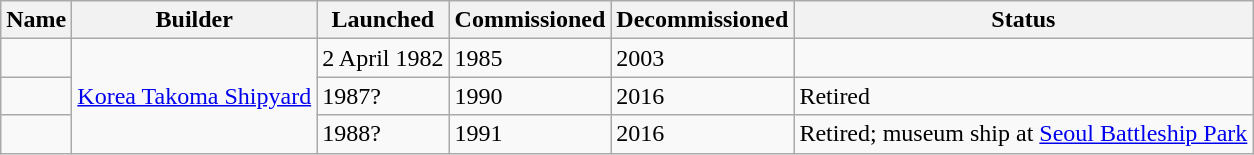<table class="wikitable">
<tr>
<th>Name</th>
<th>Builder</th>
<th>Launched</th>
<th>Commissioned</th>
<th>Decommissioned</th>
<th>Status</th>
</tr>
<tr>
<td></td>
<td rowspan="3"><a href='#'>Korea Takoma Shipyard</a></td>
<td>2 April 1982</td>
<td>1985</td>
<td>2003</td>
<td></td>
</tr>
<tr>
<td></td>
<td>1987?</td>
<td>1990</td>
<td>2016</td>
<td>Retired</td>
</tr>
<tr>
<td></td>
<td>1988?</td>
<td>1991</td>
<td>2016</td>
<td>Retired; museum ship at <a href='#'>Seoul Battleship Park</a></td>
</tr>
</table>
